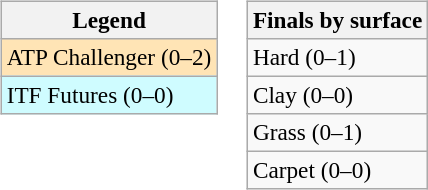<table>
<tr valign=top>
<td><br><table class=wikitable style=font-size:97%>
<tr>
<th>Legend</th>
</tr>
<tr bgcolor=moccasin>
<td>ATP Challenger (0–2)</td>
</tr>
<tr bgcolor=cffcff>
<td>ITF Futures (0–0)</td>
</tr>
</table>
</td>
<td><br><table class=wikitable style=font-size:97%>
<tr>
<th>Finals by surface</th>
</tr>
<tr>
<td>Hard (0–1)</td>
</tr>
<tr>
<td>Clay (0–0)</td>
</tr>
<tr>
<td>Grass (0–1)</td>
</tr>
<tr>
<td>Carpet (0–0)</td>
</tr>
</table>
</td>
</tr>
</table>
